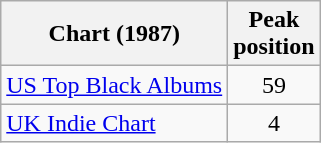<table class="wikitable sortable">
<tr>
<th scope="col">Chart (1987)</th>
<th scope="col">Peak<br>position</th>
</tr>
<tr>
<td><a href='#'>US Top Black Albums</a></td>
<td style="text-align:center;">59</td>
</tr>
<tr>
<td><a href='#'>UK Indie Chart</a></td>
<td style="text-align:center;">4</td>
</tr>
</table>
